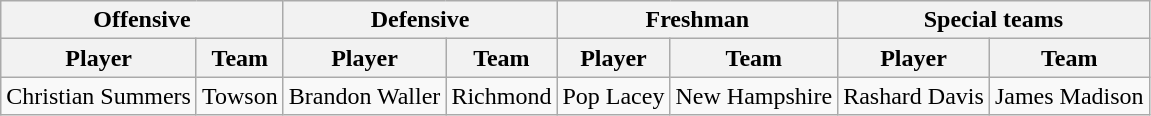<table class="wikitable" border="1">
<tr>
<th colspan="2">Offensive</th>
<th colspan="2">Defensive</th>
<th colspan="2">Freshman</th>
<th colspan="2">Special teams</th>
</tr>
<tr>
<th>Player</th>
<th>Team</th>
<th>Player</th>
<th>Team</th>
<th>Player</th>
<th>Team</th>
<th>Player</th>
<th>Team</th>
</tr>
<tr>
<td>Christian Summers</td>
<td>Towson</td>
<td>Brandon Waller</td>
<td>Richmond</td>
<td>Pop Lacey</td>
<td>New Hampshire</td>
<td>Rashard Davis</td>
<td>James Madison</td>
</tr>
</table>
